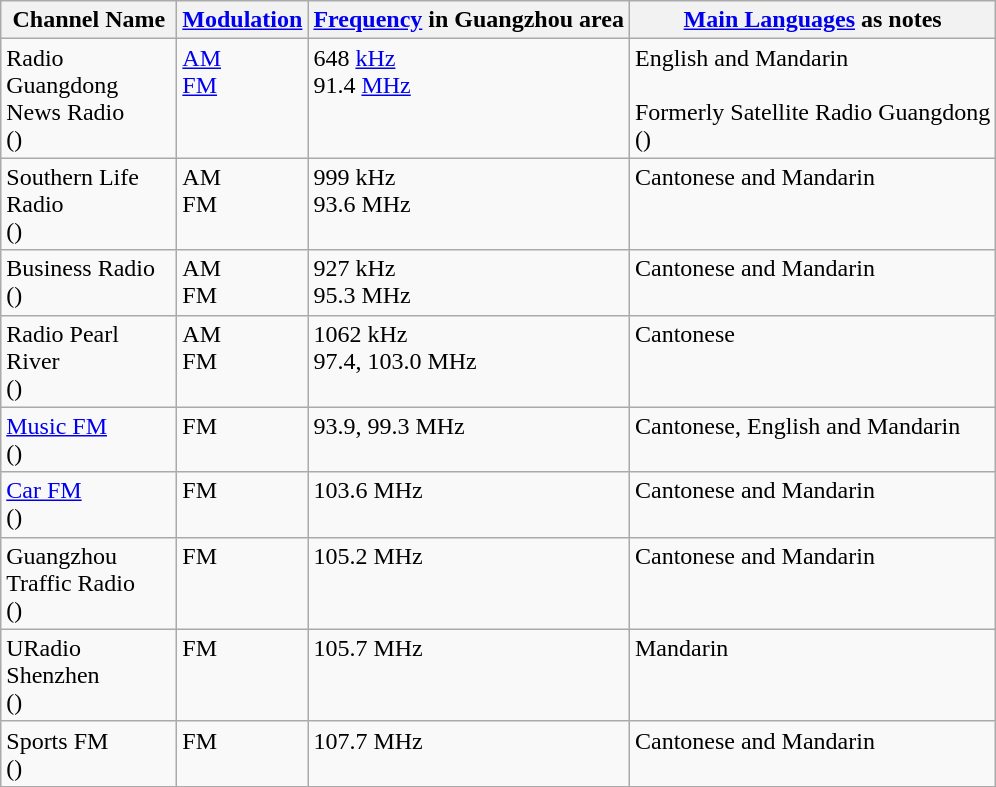<table class=wikitable>
<tr bgcolor=fcfcfc valign=top>
<th width=110>Channel Name</th>
<th><a href='#'>Modulation</a></th>
<th><a href='#'>Frequency</a> in Guangzhou area</th>
<th><a href='#'>Main Languages</a> as notes</th>
</tr>
<tr valign=top>
<td>Radio Guangdong News Radio<br>()<br></td>
<td><a href='#'>AM</a><br><a href='#'>FM</a></td>
<td>648 <a href='#'>kHz</a> <br>91.4 <a href='#'>MHz</a></td>
<td>English and Mandarin<br><br>Formerly Satellite Radio Guangdong<br>()</td>
</tr>
<tr valign=top>
<td>Southern Life Radio<br>()</td>
<td>AM<br>FM</td>
<td>999 kHz <br>93.6 MHz</td>
<td>Cantonese and Mandarin</td>
</tr>
<tr valign=top>
<td>Business Radio<br>()</td>
<td>AM <br>FM</td>
<td>927 kHz <br> 95.3 MHz</td>
<td>Cantonese and Mandarin</td>
</tr>
<tr valign=top>
<td>Radio Pearl River<br>()</td>
<td>AM<br>FM</td>
<td>1062 kHz<br> 97.4, 103.0 MHz</td>
<td>Cantonese</td>
</tr>
<tr valign=top>
<td><a href='#'>Music FM</a><br>()</td>
<td>FM</td>
<td>93.9, 99.3 MHz</td>
<td>Cantonese, English and Mandarin</td>
</tr>
<tr valign=top>
<td><a href='#'>Car FM</a><br>()</td>
<td>FM</td>
<td>103.6 MHz</td>
<td>Cantonese and Mandarin</td>
</tr>
<tr valign=top>
<td>Guangzhou Traffic Radio<br>()</td>
<td>FM</td>
<td>105.2 MHz</td>
<td>Cantonese and Mandarin</td>
</tr>
<tr valign=top>
<td>URadio Shenzhen<br>()</td>
<td>FM</td>
<td>105.7 MHz</td>
<td>Mandarin</td>
</tr>
<tr valign=top>
<td>Sports FM<br>()</td>
<td>FM</td>
<td>107.7 MHz</td>
<td>Cantonese and Mandarin</td>
</tr>
</table>
